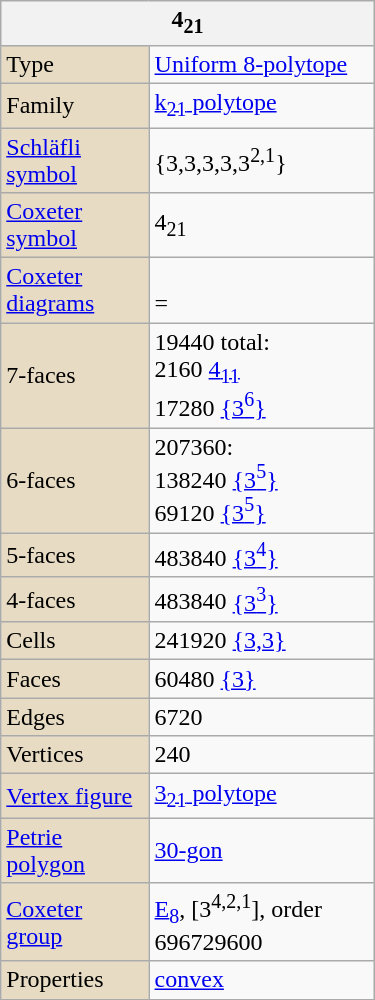<table class="wikitable" align="right" style="margin-left:10px" width="250">
<tr>
<th bgcolor=#e7dcc3 colspan=2>4<sub>21</sub></th>
</tr>
<tr>
<td bgcolor=#e7dcc3>Type</td>
<td><a href='#'>Uniform 8-polytope</a></td>
</tr>
<tr>
<td bgcolor=#e7dcc3>Family</td>
<td><a href='#'>k<sub>21</sub> polytope</a></td>
</tr>
<tr>
<td bgcolor=#e7dcc3><a href='#'>Schläfli symbol</a></td>
<td>{3,3,3,3,3<sup>2,1</sup>}</td>
</tr>
<tr>
<td bgcolor=#e7dcc3><a href='#'>Coxeter symbol</a></td>
<td>4<sub>21</sub></td>
</tr>
<tr>
<td bgcolor=#e7dcc3><a href='#'>Coxeter diagrams</a></td>
<td><br>= </td>
</tr>
<tr>
<td bgcolor=#e7dcc3>7-faces</td>
<td>19440 total:<br>2160 <a href='#'>4<sub>11</sub></a><br>17280 <a href='#'>{3<sup>6</sup>}</a></td>
</tr>
<tr>
<td bgcolor=#e7dcc3>6-faces</td>
<td>207360:<br>138240 <a href='#'>{3<sup>5</sup>}</a><br>69120 <a href='#'>{3<sup>5</sup>}</a></td>
</tr>
<tr>
<td bgcolor=#e7dcc3>5-faces</td>
<td>483840 <a href='#'>{3<sup>4</sup>}</a></td>
</tr>
<tr>
<td bgcolor=#e7dcc3>4-faces</td>
<td>483840 <a href='#'>{3<sup>3</sup>}</a></td>
</tr>
<tr>
<td bgcolor=#e7dcc3>Cells</td>
<td>241920 <a href='#'>{3,3}</a></td>
</tr>
<tr>
<td bgcolor=#e7dcc3>Faces</td>
<td>60480 <a href='#'>{3}</a></td>
</tr>
<tr>
<td bgcolor=#e7dcc3>Edges</td>
<td>6720</td>
</tr>
<tr>
<td bgcolor=#e7dcc3>Vertices</td>
<td>240</td>
</tr>
<tr>
<td bgcolor=#e7dcc3><a href='#'>Vertex figure</a></td>
<td><a href='#'>3<sub>21</sub> polytope</a></td>
</tr>
<tr>
<td bgcolor=#e7dcc3><a href='#'>Petrie polygon</a></td>
<td><a href='#'>30-gon</a></td>
</tr>
<tr>
<td bgcolor=#e7dcc3><a href='#'>Coxeter group</a></td>
<td><a href='#'>E<sub>8</sub></a>, [3<sup>4,2,1</sup>], order  696729600</td>
</tr>
<tr>
<td bgcolor=#e7dcc3>Properties</td>
<td><a href='#'>convex</a></td>
</tr>
</table>
